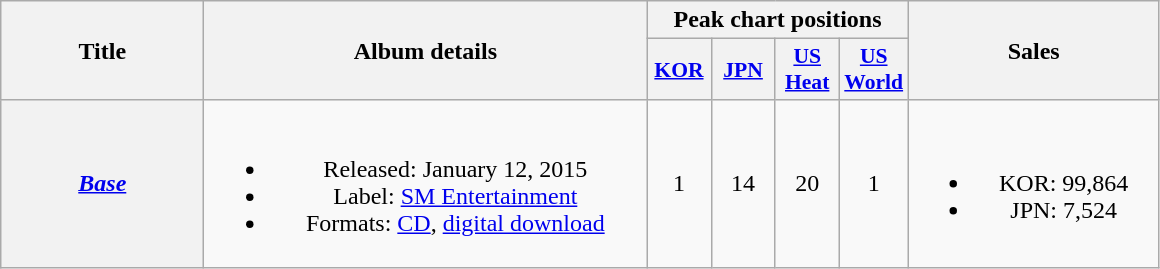<table class="wikitable plainrowheaders" style="text-align:center;">
<tr>
<th scope="col" rowspan="2" style="width:8em;">Title</th>
<th scope="col" rowspan="2" style="width:18em;">Album details</th>
<th scope="col" colspan="4">Peak chart positions</th>
<th scope="col" rowspan="2" style="width:10em;">Sales</th>
</tr>
<tr>
<th style="width:2.5em; font-size:90%"><a href='#'>KOR</a><br></th>
<th style="width:2.5em; font-size:90%"><a href='#'>JPN</a><br></th>
<th style="width:2.5em; font-size:90%"><a href='#'>US<br>Heat</a><br></th>
<th style="width:2.5em; font-size:90%"><a href='#'>US<br>World</a><br></th>
</tr>
<tr>
<th scope="row"><em><a href='#'>Base</a></em></th>
<td><br><ul><li>Released: January 12, 2015</li><li>Label: <a href='#'>SM Entertainment</a></li><li>Formats: <a href='#'>CD</a>, <a href='#'>digital download</a></li></ul></td>
<td>1</td>
<td>14</td>
<td>20</td>
<td>1</td>
<td><br><ul><li>KOR: 99,864</li><li>JPN: 7,524</li></ul></td>
</tr>
</table>
